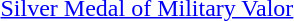<table>
<tr>
<td rowspan=2 style="width:60px; vertical-align:top;"></td>
<td><a href='#'>Silver Medal of Military Valor</a></td>
</tr>
<tr>
<td></td>
</tr>
</table>
